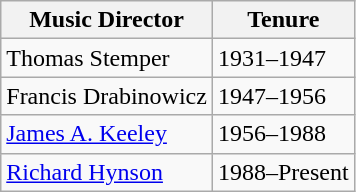<table class="wikitable">
<tr>
<th>Music Director</th>
<th>Tenure</th>
</tr>
<tr>
<td>Thomas Stemper</td>
<td>1931–1947</td>
</tr>
<tr>
<td>Francis Drabinowicz</td>
<td>1947–1956</td>
</tr>
<tr>
<td><a href='#'>James A. Keeley</a></td>
<td>1956–1988</td>
</tr>
<tr>
<td><a href='#'>Richard Hynson</a></td>
<td>1988–Present</td>
</tr>
</table>
